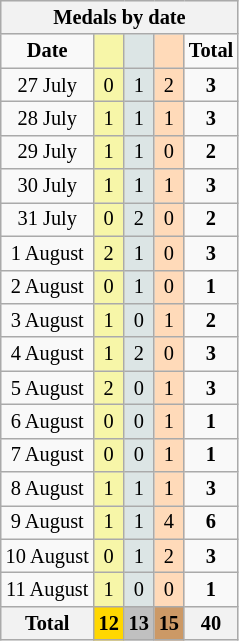<table class="wikitable" style="font-size:85%">
<tr bgcolor="#efefef">
<th colspan=6>Medals by date</th>
</tr>
<tr align=center>
<td><strong>Date</strong></td>
<td bgcolor=#f7f6a8></td>
<td bgcolor=#dce5e5></td>
<td bgcolor=#ffdab9></td>
<td><strong>Total</strong></td>
</tr>
<tr align=center>
<td>27 July</td>
<td style="background:#F7F6A8;">0</td>
<td style="background:#DCE5E5;">1</td>
<td style="background:#FFDAB9;">2</td>
<td><strong>3</strong></td>
</tr>
<tr align=center>
<td>28 July</td>
<td style="background:#F7F6A8;">1</td>
<td style="background:#DCE5E5;">1</td>
<td style="background:#FFDAB9;">1</td>
<td><strong>3</strong></td>
</tr>
<tr align=center>
<td>29 July</td>
<td style="background:#F7F6A8;">1</td>
<td style="background:#DCE5E5;">1</td>
<td style="background:#FFDAB9;">0</td>
<td><strong>2</strong></td>
</tr>
<tr align=center>
<td>30 July</td>
<td style="background:#F7F6A8;">1</td>
<td style="background:#DCE5E5;">1</td>
<td style="background:#FFDAB9;">1</td>
<td><strong>3</strong></td>
</tr>
<tr align=center>
<td>31 July</td>
<td style="background:#F7F6A8;">0</td>
<td style="background:#DCE5E5;">2</td>
<td style="background:#FFDAB9;">0</td>
<td><strong>2</strong></td>
</tr>
<tr align=center>
<td>1 August</td>
<td style="background:#F7F6A8;">2</td>
<td style="background:#DCE5E5;">1</td>
<td style="background:#FFDAB9;">0</td>
<td><strong>3</strong></td>
</tr>
<tr align=center>
<td>2 August</td>
<td style="background:#F7F6A8;">0</td>
<td style="background:#DCE5E5;">1</td>
<td style="background:#FFDAB9;">0</td>
<td><strong>1</strong></td>
</tr>
<tr align=center>
<td>3 August</td>
<td style="background:#F7F6A8;">1</td>
<td style="background:#DCE5E5;">0</td>
<td style="background:#FFDAB9;">1</td>
<td><strong>2</strong></td>
</tr>
<tr align=center>
<td>4 August</td>
<td style="background:#F7F6A8;">1</td>
<td style="background:#DCE5E5;">2</td>
<td style="background:#FFDAB9;">0</td>
<td><strong>3</strong></td>
</tr>
<tr align=center>
<td>5 August</td>
<td style="background:#F7F6A8;">2</td>
<td style="background:#DCE5E5;">0</td>
<td style="background:#FFDAB9;">1</td>
<td><strong>3</strong></td>
</tr>
<tr align=center>
<td>6 August</td>
<td style="background:#F7F6A8;">0</td>
<td style="background:#DCE5E5;">0</td>
<td style="background:#FFDAB9;">1</td>
<td><strong>1</strong></td>
</tr>
<tr align=center>
<td>7 August</td>
<td style="background:#F7F6A8;">0</td>
<td style="background:#DCE5E5;">0</td>
<td style="background:#FFDAB9;">1</td>
<td><strong>1</strong></td>
</tr>
<tr align=center>
<td>8 August</td>
<td style="background:#F7F6A8;">1</td>
<td style="background:#DCE5E5;">1</td>
<td style="background:#FFDAB9;">1</td>
<td><strong>3</strong></td>
</tr>
<tr align=center>
<td>9 August</td>
<td style="background:#F7F6A8;">1</td>
<td style="background:#DCE5E5;">1</td>
<td style="background:#FFDAB9;">4</td>
<td><strong>6</strong></td>
</tr>
<tr align=center>
<td>10 August</td>
<td style="background:#F7F6A8;">0</td>
<td style="background:#DCE5E5;">1</td>
<td style="background:#FFDAB9;">2</td>
<td><strong>3</strong></td>
</tr>
<tr align=center>
<td>11 August</td>
<td style="background:#F7F6A8;">1</td>
<td style="background:#DCE5E5;">0</td>
<td style="background:#FFDAB9;">0</td>
<td><strong>1</strong></td>
</tr>
<tr align=center>
<th><strong>Total</strong></th>
<th style="background:gold;"><strong>12</strong></th>
<th style="background:silver;"><strong>13</strong></th>
<th style="background:#c96;"><strong>15</strong></th>
<th>40</th>
</tr>
</table>
